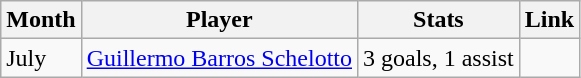<table class=wikitable>
<tr>
<th>Month</th>
<th>Player</th>
<th>Stats</th>
<th>Link</th>
</tr>
<tr>
<td>July</td>
<td> <a href='#'>Guillermo Barros Schelotto</a></td>
<td>3 goals, 1 assist</td>
<td></td>
</tr>
</table>
